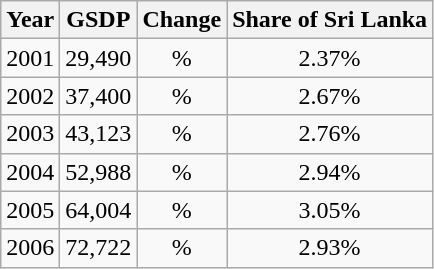<table class="wikitable">
<tr>
<th>Year</th>
<th>GSDP</th>
<th>Change</th>
<th>Share of Sri Lanka</th>
</tr>
<tr>
<td>2001</td>
<td style="text-align:center">29,490</td>
<td style="text-align:center"> %</td>
<td style="text-align:center"> 2.37%</td>
</tr>
<tr>
<td>2002</td>
<td style="text-align:center">37,400</td>
<td style="text-align:center"> %</td>
<td style="text-align:center"> 2.67%</td>
</tr>
<tr>
<td>2003</td>
<td style="text-align:center">43,123</td>
<td style="text-align:center"> %</td>
<td style="text-align:center"> 2.76%</td>
</tr>
<tr>
<td>2004</td>
<td style="text-align:center">52,988</td>
<td style="text-align:center"> %</td>
<td style="text-align:center"> 2.94%</td>
</tr>
<tr>
<td>2005</td>
<td style="text-align:center">64,004</td>
<td style="text-align:center"> %</td>
<td style="text-align:center"> 3.05%</td>
</tr>
<tr>
<td>2006</td>
<td style="text-align:center">72,722</td>
<td style="text-align:center"> %</td>
<td style="text-align:center"> 2.93%</td>
</tr>
</table>
